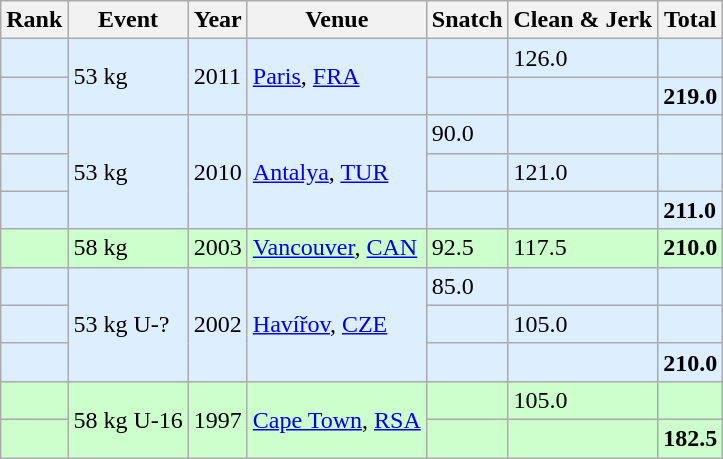<table class="wikitable">
<tr>
<th>Rank</th>
<th>Event</th>
<th>Year</th>
<th>Venue</th>
<th>Snatch</th>
<th>Clean & Jerk</th>
<th>Total</th>
</tr>
<tr bgcolor=#DDEEFF>
<td></td>
<td rowspan=2>53 kg</td>
<td rowspan=2>2011</td>
<td rowspan=2><a href='#'>Paris</a>, <a href='#'>FRA</a></td>
<td></td>
<td>126.0</td>
<td></td>
</tr>
<tr bgcolor=#DDEEFF>
<td><strong></strong></td>
<td></td>
<td></td>
<td><strong>219.0</strong></td>
</tr>
<tr bgcolor=#DDEEFF>
<td></td>
<td rowspan=3>53 kg</td>
<td rowspan=3>2010</td>
<td rowspan=3><a href='#'>Antalya</a>, <a href='#'>TUR</a></td>
<td>90.0</td>
<td></td>
<td></td>
</tr>
<tr bgcolor=#DDEEFF>
<td></td>
<td></td>
<td>121.0</td>
<td></td>
</tr>
<tr bgcolor=#DDEEFF>
<td><strong></strong></td>
<td></td>
<td></td>
<td><strong>211.0</strong></td>
</tr>
<tr bgcolor=#CCFFCC>
<td><strong></strong></td>
<td>58 kg</td>
<td>2003</td>
<td><a href='#'>Vancouver</a>, <a href='#'>CAN</a></td>
<td>92.5</td>
<td>117.5</td>
<td><strong>210.0</strong></td>
</tr>
<tr bgcolor=#DDEEFF>
<td></td>
<td rowspan=3>53 kg U-?</td>
<td rowspan=3>2002</td>
<td rowspan=3><a href='#'>Havířov</a>, <a href='#'>CZE</a></td>
<td>85.0</td>
<td></td>
<td></td>
</tr>
<tr bgcolor=#DDEEFF>
<td></td>
<td></td>
<td>105.0</td>
<td></td>
</tr>
<tr bgcolor=#DDEEFF>
<td><strong></strong></td>
<td></td>
<td></td>
<td><strong>210.0</strong></td>
</tr>
<tr bgcolor=#CCFFCC>
<td></td>
<td rowspan=2>58 kg U-16</td>
<td rowspan=2>1997</td>
<td rowspan=2><a href='#'>Cape Town</a>, <a href='#'>RSA</a></td>
<td></td>
<td>105.0</td>
<td></td>
</tr>
<tr bgcolor=#CCFFCC>
<td><strong></strong></td>
<td></td>
<td></td>
<td><strong>182.5</strong></td>
</tr>
</table>
